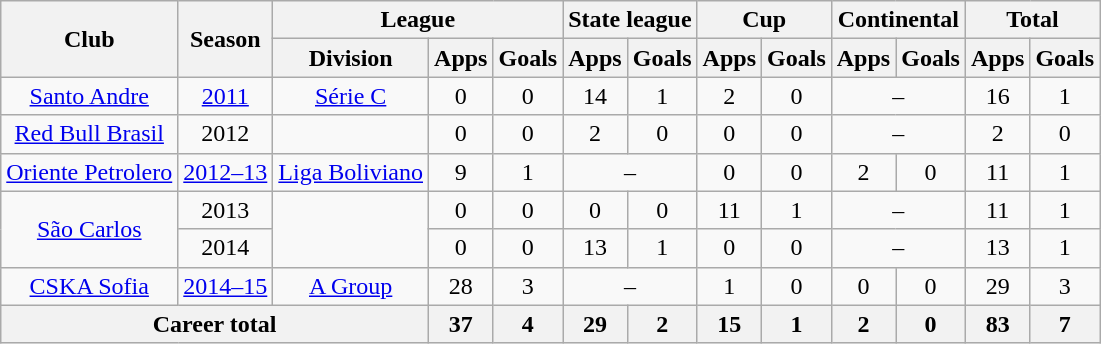<table class="wikitable" style="text-align: center;">
<tr>
<th rowspan="2">Club</th>
<th rowspan="2">Season</th>
<th colspan="3">League</th>
<th colspan="2">State league</th>
<th colspan="2">Cup</th>
<th colspan="2">Continental</th>
<th colspan="2">Total</th>
</tr>
<tr>
<th>Division</th>
<th>Apps</th>
<th>Goals</th>
<th>Apps</th>
<th>Goals</th>
<th>Apps</th>
<th>Goals</th>
<th>Apps</th>
<th>Goals</th>
<th>Apps</th>
<th>Goals</th>
</tr>
<tr>
<td rowspan="1"><a href='#'>Santo Andre</a></td>
<td><a href='#'>2011</a></td>
<td rowspan="1"><a href='#'>Série C</a></td>
<td>0</td>
<td>0</td>
<td>14</td>
<td>1</td>
<td>2</td>
<td>0</td>
<td colspan="2">–</td>
<td>16</td>
<td>1</td>
</tr>
<tr>
<td rowspan="1"><a href='#'>Red Bull Brasil</a></td>
<td>2012</td>
<td rowspan="1"></td>
<td>0</td>
<td>0</td>
<td>2</td>
<td>0</td>
<td>0</td>
<td>0</td>
<td colspan="2">–</td>
<td>2</td>
<td>0</td>
</tr>
<tr>
<td rowspan="1"><a href='#'>Oriente Petrolero</a></td>
<td><a href='#'>2012–13</a></td>
<td rowspan="1"><a href='#'>Liga Boliviano</a></td>
<td>9</td>
<td>1</td>
<td colspan="2">–</td>
<td>0</td>
<td>0</td>
<td>2</td>
<td>0</td>
<td>11</td>
<td>1</td>
</tr>
<tr>
<td rowspan="2"><a href='#'>São Carlos</a></td>
<td>2013</td>
<td rowspan="2"></td>
<td>0</td>
<td>0</td>
<td>0</td>
<td>0</td>
<td>11</td>
<td>1</td>
<td colspan="2">–</td>
<td>11</td>
<td>1</td>
</tr>
<tr>
<td>2014</td>
<td>0</td>
<td>0</td>
<td>13</td>
<td>1</td>
<td>0</td>
<td>0</td>
<td colspan="2">–</td>
<td>13</td>
<td>1</td>
</tr>
<tr>
<td rowspan="1"><a href='#'>CSKA Sofia</a></td>
<td><a href='#'>2014–15</a></td>
<td rowspan="1"><a href='#'>A Group</a></td>
<td>28</td>
<td>3</td>
<td colspan="2">–</td>
<td>1</td>
<td>0</td>
<td>0</td>
<td>0</td>
<td>29</td>
<td>3</td>
</tr>
<tr>
<th colspan="3">Career total</th>
<th>37</th>
<th>4</th>
<th>29</th>
<th>2</th>
<th>15</th>
<th>1</th>
<th>2</th>
<th>0</th>
<th>83</th>
<th>7</th>
</tr>
</table>
